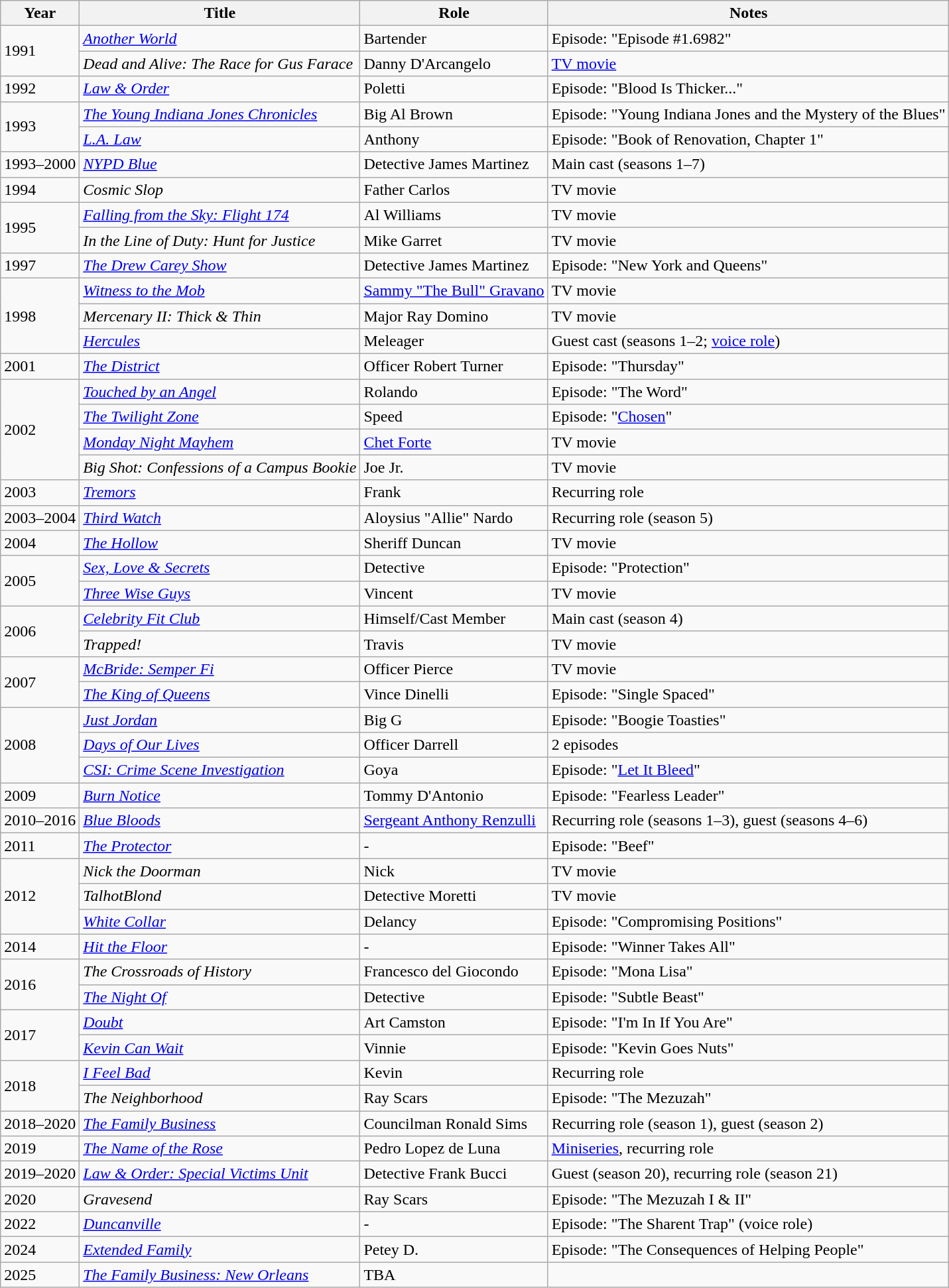<table class="wikitable sortable">
<tr>
<th>Year</th>
<th>Title</th>
<th>Role</th>
<th>Notes</th>
</tr>
<tr>
<td rowspan=2>1991</td>
<td><em><a href='#'>Another World</a></em></td>
<td>Bartender</td>
<td>Episode: "Episode #1.6982"</td>
</tr>
<tr>
<td><em>Dead and Alive: The Race for Gus Farace</em></td>
<td>Danny D'Arcangelo</td>
<td><a href='#'>TV movie</a></td>
</tr>
<tr>
<td>1992</td>
<td><em><a href='#'>Law & Order</a></em></td>
<td>Poletti</td>
<td>Episode: "Blood Is Thicker..."</td>
</tr>
<tr>
<td rowspan=2>1993</td>
<td><em><a href='#'>The Young Indiana Jones Chronicles</a></em></td>
<td>Big Al Brown</td>
<td>Episode: "Young Indiana Jones and the Mystery of the Blues"</td>
</tr>
<tr>
<td><em><a href='#'>L.A. Law</a></em></td>
<td>Anthony</td>
<td>Episode: "Book of Renovation, Chapter 1"</td>
</tr>
<tr>
<td>1993–2000</td>
<td><em><a href='#'>NYPD Blue</a></em></td>
<td>Detective James Martinez</td>
<td>Main cast (seasons 1–7)</td>
</tr>
<tr>
<td>1994</td>
<td><em>Cosmic Slop</em></td>
<td>Father Carlos</td>
<td>TV movie</td>
</tr>
<tr>
<td rowspan=2>1995</td>
<td><em><a href='#'>Falling from the Sky: Flight 174</a></em></td>
<td>Al Williams</td>
<td>TV movie</td>
</tr>
<tr>
<td><em>In the Line of Duty: Hunt for Justice</em></td>
<td>Mike Garret</td>
<td>TV movie</td>
</tr>
<tr>
<td>1997</td>
<td><em><a href='#'>The Drew Carey Show</a></em></td>
<td>Detective James Martinez</td>
<td>Episode: "New York and Queens"</td>
</tr>
<tr>
<td rowspan=3>1998</td>
<td><em><a href='#'>Witness to the Mob</a></em></td>
<td><a href='#'>Sammy "The Bull" Gravano</a></td>
<td>TV movie</td>
</tr>
<tr>
<td><em>Mercenary II: Thick & Thin</em></td>
<td>Major Ray Domino</td>
<td>TV movie</td>
</tr>
<tr>
<td><em><a href='#'>Hercules</a></em></td>
<td>Meleager</td>
<td>Guest cast (seasons 1–2; <a href='#'>voice role</a>)</td>
</tr>
<tr>
<td>2001</td>
<td><em><a href='#'>The District</a></em></td>
<td>Officer Robert Turner</td>
<td>Episode: "Thursday"</td>
</tr>
<tr>
<td rowspan=4>2002</td>
<td><em><a href='#'>Touched by an Angel</a></em></td>
<td>Rolando</td>
<td>Episode: "The Word"</td>
</tr>
<tr>
<td><em><a href='#'>The Twilight Zone</a></em></td>
<td>Speed</td>
<td>Episode: "<a href='#'>Chosen</a>"</td>
</tr>
<tr>
<td><em><a href='#'>Monday Night Mayhem</a></em></td>
<td><a href='#'>Chet Forte</a></td>
<td>TV movie</td>
</tr>
<tr>
<td><em>Big Shot: Confessions of a Campus Bookie</em></td>
<td>Joe Jr.</td>
<td>TV movie</td>
</tr>
<tr>
<td>2003</td>
<td><em><a href='#'>Tremors</a></em></td>
<td>Frank</td>
<td>Recurring role</td>
</tr>
<tr>
<td>2003–2004</td>
<td><em><a href='#'>Third Watch</a></em></td>
<td>Aloysius "Allie" Nardo</td>
<td>Recurring role (season 5)</td>
</tr>
<tr>
<td>2004</td>
<td><em><a href='#'>The Hollow</a></em></td>
<td>Sheriff Duncan</td>
<td>TV movie</td>
</tr>
<tr>
<td rowspan=2>2005</td>
<td><em><a href='#'>Sex, Love & Secrets</a></em></td>
<td>Detective</td>
<td>Episode: "Protection"</td>
</tr>
<tr>
<td><em><a href='#'>Three Wise Guys</a></em></td>
<td>Vincent</td>
<td>TV movie</td>
</tr>
<tr>
<td rowspan=2>2006</td>
<td><em><a href='#'>Celebrity Fit Club</a></em></td>
<td>Himself/Cast Member</td>
<td>Main cast (season 4)</td>
</tr>
<tr>
<td><em>Trapped!</em></td>
<td>Travis</td>
<td>TV movie</td>
</tr>
<tr>
<td rowspan=2>2007</td>
<td><em><a href='#'>McBride: Semper Fi</a></em></td>
<td>Officer Pierce</td>
<td>TV movie</td>
</tr>
<tr>
<td><em><a href='#'>The King of Queens</a></em></td>
<td>Vince Dinelli</td>
<td>Episode: "Single Spaced"</td>
</tr>
<tr>
<td rowspan=3>2008</td>
<td><em><a href='#'>Just Jordan</a></em></td>
<td>Big G</td>
<td>Episode: "Boogie Toasties"</td>
</tr>
<tr>
<td><em><a href='#'>Days of Our Lives</a></em></td>
<td>Officer Darrell</td>
<td>2 episodes</td>
</tr>
<tr>
<td><em><a href='#'>CSI: Crime Scene Investigation</a></em></td>
<td>Goya</td>
<td>Episode: "<a href='#'>Let It Bleed</a>"</td>
</tr>
<tr>
<td>2009</td>
<td><em><a href='#'>Burn Notice</a></em></td>
<td>Tommy D'Antonio</td>
<td>Episode: "Fearless Leader"</td>
</tr>
<tr>
<td>2010–2016</td>
<td><em><a href='#'>Blue Bloods</a></em></td>
<td><a href='#'>Sergeant Anthony Renzulli</a></td>
<td>Recurring role (seasons 1–3), guest (seasons 4–6)</td>
</tr>
<tr>
<td>2011</td>
<td><em><a href='#'>The Protector</a></em></td>
<td>-</td>
<td>Episode: "Beef"</td>
</tr>
<tr>
<td rowspan=3>2012</td>
<td><em>Nick the Doorman</em></td>
<td>Nick</td>
<td>TV movie</td>
</tr>
<tr>
<td><em>TalhotBlond</em></td>
<td>Detective Moretti</td>
<td>TV movie</td>
</tr>
<tr>
<td><em><a href='#'>White Collar</a></em></td>
<td>Delancy</td>
<td>Episode: "Compromising Positions"</td>
</tr>
<tr>
<td>2014</td>
<td><em><a href='#'>Hit the Floor</a></em></td>
<td>-</td>
<td>Episode: "Winner Takes All"</td>
</tr>
<tr>
<td rowspan=2>2016</td>
<td><em>The Crossroads of History</em></td>
<td>Francesco del Giocondo</td>
<td>Episode: "Mona Lisa"</td>
</tr>
<tr>
<td><em><a href='#'>The Night Of</a></em></td>
<td>Detective</td>
<td>Episode: "Subtle Beast"</td>
</tr>
<tr>
<td rowspan=2>2017</td>
<td><em><a href='#'>Doubt</a></em></td>
<td>Art Camston</td>
<td>Episode: "I'm In If You Are"</td>
</tr>
<tr>
<td><em><a href='#'>Kevin Can Wait</a></em></td>
<td>Vinnie</td>
<td>Episode: "Kevin Goes Nuts"</td>
</tr>
<tr>
<td rowspan=2>2018</td>
<td><em><a href='#'>I Feel Bad</a></em></td>
<td>Kevin</td>
<td>Recurring role</td>
</tr>
<tr>
<td><em>The Neighborhood</em></td>
<td>Ray Scars</td>
<td>Episode: "The Mezuzah"</td>
</tr>
<tr>
<td>2018–2020</td>
<td><em><a href='#'>The Family Business</a></em></td>
<td>Councilman Ronald Sims</td>
<td>Recurring role (season 1), guest (season 2)</td>
</tr>
<tr>
<td>2019</td>
<td><em><a href='#'>The Name of the Rose</a></em></td>
<td>Pedro Lopez de Luna</td>
<td><a href='#'>Miniseries</a>, recurring role</td>
</tr>
<tr>
<td>2019–2020</td>
<td><em><a href='#'>Law & Order: Special Victims Unit</a></em></td>
<td>Detective Frank Bucci</td>
<td>Guest (season 20), recurring role (season 21)</td>
</tr>
<tr>
<td>2020</td>
<td><em>Gravesend</em></td>
<td>Ray Scars</td>
<td>Episode: "The Mezuzah I & II"</td>
</tr>
<tr>
<td>2022</td>
<td><em><a href='#'>Duncanville</a></em></td>
<td>-</td>
<td>Episode: "The Sharent Trap" (voice role)</td>
</tr>
<tr>
<td>2024</td>
<td><em><a href='#'>Extended Family</a></em></td>
<td>Petey D.</td>
<td>Episode: "The Consequences of Helping People"</td>
</tr>
<tr>
<td>2025</td>
<td><em><a href='#'>The Family Business: New Orleans</a></em></td>
<td>TBA</td>
<td></td>
</tr>
</table>
